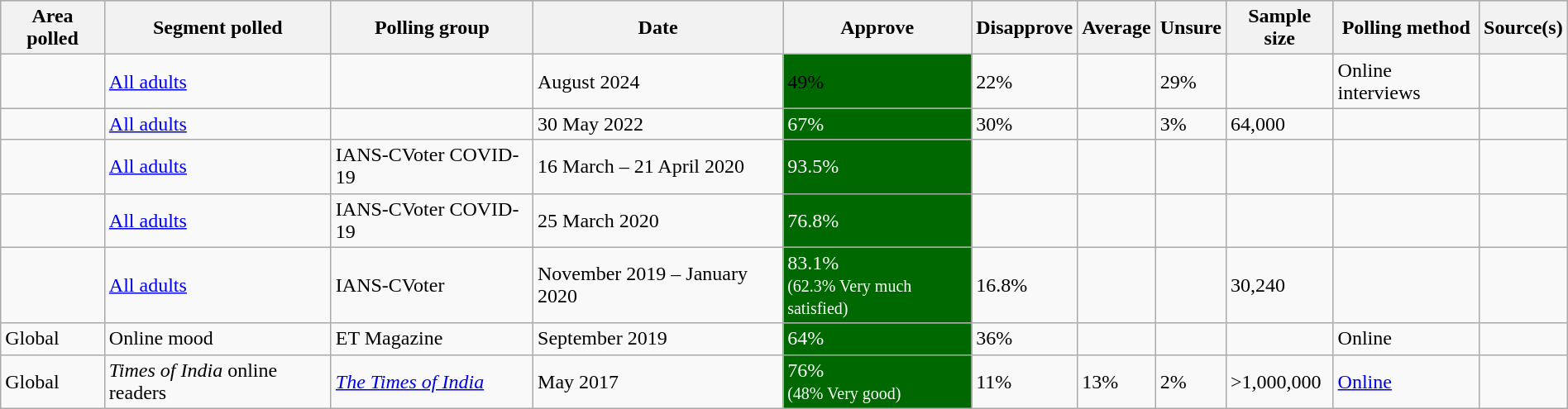<table class="sortable wikitable static-row-numbers" style="width:100%;">
<tr style="background:#CCCC;">
<th>Area polled</th>
<th>Segment polled</th>
<th>Polling group</th>
<th>Date</th>
<th>Approve</th>
<th>Disapprove</th>
<th>Average</th>
<th>Unsure</th>
<th>Sample size</th>
<th>Polling method</th>
<th>Source(s)</th>
</tr>
<tr>
<td></td>
<td><a href='#'>All adults</a></td>
<td><br></td>
<td>August 2024</td>
<td style="background:#006800; color: black">49%</td>
<td>22%</td>
<td></td>
<td>29%</td>
<td></td>
<td>Online interviews</td>
<td></td>
</tr>
<tr>
<td></td>
<td><a href='#'>All adults</a></td>
<td></td>
<td>30 May 2022</td>
<td style="background:#006800; color: white">67%</td>
<td>30%</td>
<td></td>
<td>3%</td>
<td>64,000</td>
<td></td>
<td></td>
</tr>
<tr>
<td></td>
<td><a href='#'>All adults</a></td>
<td>IANS-CVoter COVID-19</td>
<td>16 March – 21 April 2020</td>
<td style="background:#006800; color: white">93.5%<br></td>
<td></td>
<td></td>
<td></td>
<td></td>
<td></td>
<td></td>
</tr>
<tr>
<td></td>
<td><a href='#'>All adults</a></td>
<td>IANS-CVoter COVID-19</td>
<td>25 March 2020</td>
<td style="background:#006800; color: white">76.8%<br></td>
<td></td>
<td></td>
<td></td>
<td></td>
<td></td>
<td></td>
</tr>
<tr>
<td></td>
<td><a href='#'>All adults</a></td>
<td>IANS-CVoter</td>
<td>November 2019 – January 2020</td>
<td style="background:#006800; color: white">83.1%<br><small>(62.3% Very much satisfied)</small></td>
<td>16.8%</td>
<td></td>
<td></td>
<td>30,240</td>
<td></td>
<td></td>
</tr>
<tr>
<td>Global</td>
<td>Online mood</td>
<td>ET Magazine</td>
<td>September 2019</td>
<td style="background:#006800; color: white">64%<br></td>
<td>36%</td>
<td></td>
<td></td>
<td></td>
<td>Online</td>
<td></td>
</tr>
<tr>
<td>Global</td>
<td><em>Times of India</em> online readers</td>
<td><em><a href='#'>The Times of India</a></em></td>
<td>May 2017</td>
<td style="background:#006800; color: white">76%<br><small>(48% Very good)</small></td>
<td>11%</td>
<td>13%</td>
<td>2%</td>
<td>>1,000,000</td>
<td><a href='#'>Online</a></td>
<td></td>
</tr>
</table>
